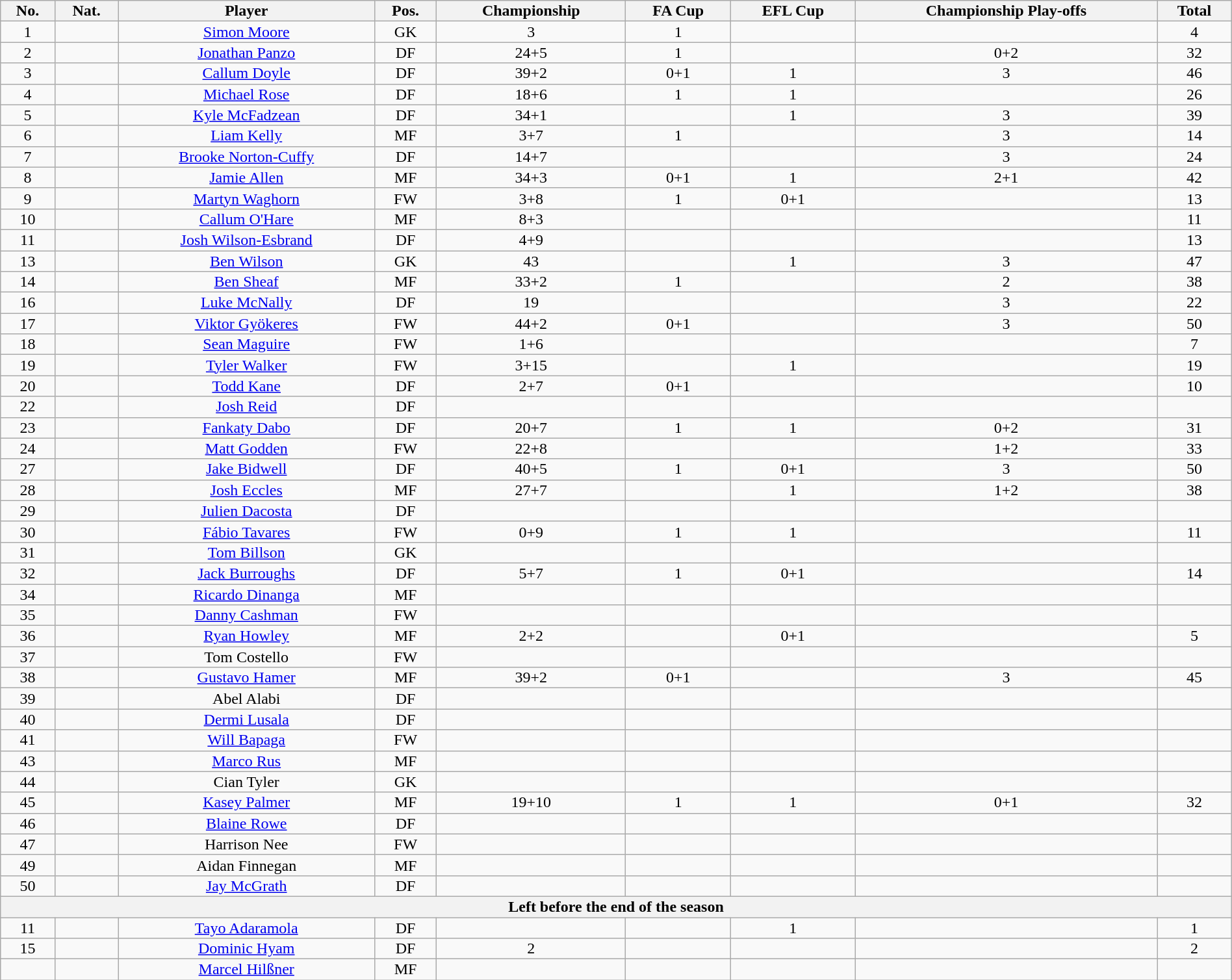<table class="wikitable sortable alternance" style="font-size:100%; text-align:center; line-height:14px; width:100%;">
<tr>
<th>No.</th>
<th>Nat.</th>
<th>Player</th>
<th>Pos.</th>
<th>Championship</th>
<th>FA Cup</th>
<th>EFL Cup</th>
<th>Championship Play-offs</th>
<th>Total</th>
</tr>
<tr>
<td>1</td>
<td></td>
<td><a href='#'>Simon Moore</a></td>
<td>GK</td>
<td>3</td>
<td>1</td>
<td></td>
<td></td>
<td>4</td>
</tr>
<tr>
<td>2</td>
<td></td>
<td><a href='#'>Jonathan Panzo</a></td>
<td>DF</td>
<td>24+5</td>
<td>1</td>
<td></td>
<td>0+2</td>
<td>32</td>
</tr>
<tr>
<td>3</td>
<td></td>
<td><a href='#'>Callum Doyle</a></td>
<td>DF</td>
<td>39+2</td>
<td>0+1</td>
<td>1</td>
<td>3</td>
<td>46</td>
</tr>
<tr>
<td>4</td>
<td></td>
<td><a href='#'>Michael Rose</a></td>
<td>DF</td>
<td>18+6</td>
<td>1</td>
<td>1</td>
<td></td>
<td>26</td>
</tr>
<tr>
<td>5</td>
<td></td>
<td><a href='#'>Kyle McFadzean</a></td>
<td>DF</td>
<td>34+1</td>
<td></td>
<td>1</td>
<td>3</td>
<td>39</td>
</tr>
<tr>
<td>6</td>
<td></td>
<td><a href='#'>Liam Kelly</a></td>
<td>MF</td>
<td>3+7</td>
<td>1</td>
<td></td>
<td>3</td>
<td>14</td>
</tr>
<tr>
<td>7</td>
<td></td>
<td><a href='#'>Brooke Norton-Cuffy</a></td>
<td>DF</td>
<td>14+7</td>
<td></td>
<td></td>
<td>3</td>
<td>24</td>
</tr>
<tr>
<td>8</td>
<td></td>
<td><a href='#'>Jamie Allen</a></td>
<td>MF</td>
<td>34+3</td>
<td>0+1</td>
<td>1</td>
<td>2+1</td>
<td>42</td>
</tr>
<tr>
<td>9</td>
<td></td>
<td><a href='#'>Martyn Waghorn</a></td>
<td>FW</td>
<td>3+8</td>
<td>1</td>
<td>0+1</td>
<td></td>
<td>13</td>
</tr>
<tr>
<td>10</td>
<td></td>
<td><a href='#'>Callum O'Hare</a></td>
<td>MF</td>
<td>8+3</td>
<td></td>
<td></td>
<td></td>
<td>11</td>
</tr>
<tr>
<td>11</td>
<td></td>
<td><a href='#'>Josh Wilson-Esbrand</a></td>
<td>DF</td>
<td>4+9</td>
<td></td>
<td></td>
<td></td>
<td>13</td>
</tr>
<tr>
<td>13</td>
<td></td>
<td><a href='#'>Ben Wilson</a></td>
<td>GK</td>
<td>43</td>
<td></td>
<td>1</td>
<td>3</td>
<td>47</td>
</tr>
<tr>
<td>14</td>
<td></td>
<td><a href='#'>Ben Sheaf</a></td>
<td>MF</td>
<td>33+2</td>
<td>1</td>
<td></td>
<td>2</td>
<td>38</td>
</tr>
<tr>
<td>16</td>
<td></td>
<td><a href='#'>Luke McNally</a></td>
<td>DF</td>
<td>19</td>
<td></td>
<td></td>
<td>3</td>
<td>22</td>
</tr>
<tr>
<td>17</td>
<td></td>
<td><a href='#'>Viktor Gyökeres</a></td>
<td>FW</td>
<td>44+2</td>
<td>0+1</td>
<td></td>
<td>3</td>
<td>50</td>
</tr>
<tr>
<td>18</td>
<td></td>
<td><a href='#'>Sean Maguire</a></td>
<td>FW</td>
<td>1+6</td>
<td></td>
<td></td>
<td></td>
<td>7</td>
</tr>
<tr>
<td>19</td>
<td></td>
<td><a href='#'>Tyler Walker</a></td>
<td>FW</td>
<td>3+15</td>
<td></td>
<td>1</td>
<td></td>
<td>19</td>
</tr>
<tr>
<td>20</td>
<td></td>
<td><a href='#'>Todd Kane</a></td>
<td>DF</td>
<td>2+7</td>
<td>0+1</td>
<td></td>
<td></td>
<td>10</td>
</tr>
<tr>
<td>22</td>
<td></td>
<td><a href='#'>Josh Reid</a></td>
<td>DF</td>
<td></td>
<td></td>
<td></td>
<td></td>
<td></td>
</tr>
<tr>
<td>23</td>
<td></td>
<td><a href='#'>Fankaty Dabo</a></td>
<td>DF</td>
<td>20+7</td>
<td>1</td>
<td>1</td>
<td>0+2</td>
<td>31</td>
</tr>
<tr>
<td>24</td>
<td></td>
<td><a href='#'>Matt Godden</a></td>
<td>FW</td>
<td>22+8</td>
<td></td>
<td></td>
<td>1+2</td>
<td>33</td>
</tr>
<tr>
<td>27</td>
<td></td>
<td><a href='#'>Jake Bidwell</a></td>
<td>DF</td>
<td>40+5</td>
<td>1</td>
<td>0+1</td>
<td>3</td>
<td>50</td>
</tr>
<tr>
<td>28</td>
<td></td>
<td><a href='#'>Josh Eccles</a></td>
<td>MF</td>
<td>27+7</td>
<td></td>
<td>1</td>
<td>1+2</td>
<td>38</td>
</tr>
<tr>
<td>29</td>
<td></td>
<td><a href='#'>Julien Dacosta</a></td>
<td>DF</td>
<td></td>
<td></td>
<td></td>
<td></td>
<td></td>
</tr>
<tr>
<td>30</td>
<td></td>
<td><a href='#'>Fábio Tavares</a></td>
<td>FW</td>
<td>0+9</td>
<td>1</td>
<td>1</td>
<td></td>
<td>11</td>
</tr>
<tr>
<td>31</td>
<td></td>
<td><a href='#'>Tom Billson</a></td>
<td>GK</td>
<td></td>
<td></td>
<td></td>
<td></td>
<td></td>
</tr>
<tr>
<td>32</td>
<td></td>
<td><a href='#'>Jack Burroughs</a></td>
<td>DF</td>
<td>5+7</td>
<td>1</td>
<td>0+1</td>
<td></td>
<td>14</td>
</tr>
<tr>
<td>34</td>
<td></td>
<td><a href='#'>Ricardo Dinanga</a></td>
<td>MF</td>
<td></td>
<td></td>
<td></td>
<td></td>
<td></td>
</tr>
<tr>
<td>35</td>
<td></td>
<td><a href='#'>Danny Cashman</a></td>
<td>FW</td>
<td></td>
<td></td>
<td></td>
<td></td>
<td></td>
</tr>
<tr>
<td>36</td>
<td></td>
<td><a href='#'>Ryan Howley</a></td>
<td>MF</td>
<td>2+2</td>
<td></td>
<td>0+1</td>
<td></td>
<td>5</td>
</tr>
<tr>
<td>37</td>
<td></td>
<td>Tom Costello</td>
<td>FW</td>
<td></td>
<td></td>
<td></td>
<td></td>
<td></td>
</tr>
<tr>
<td>38</td>
<td></td>
<td><a href='#'>Gustavo Hamer</a></td>
<td>MF</td>
<td>39+2</td>
<td>0+1</td>
<td></td>
<td>3</td>
<td>45</td>
</tr>
<tr>
<td>39</td>
<td></td>
<td>Abel Alabi</td>
<td>DF</td>
<td></td>
<td></td>
<td></td>
<td></td>
<td></td>
</tr>
<tr>
<td>40</td>
<td></td>
<td><a href='#'>Dermi Lusala</a></td>
<td>DF</td>
<td></td>
<td></td>
<td></td>
<td></td>
<td></td>
</tr>
<tr>
<td>41</td>
<td></td>
<td><a href='#'>Will Bapaga</a></td>
<td>FW</td>
<td></td>
<td></td>
<td></td>
<td></td>
<td></td>
</tr>
<tr>
<td>43</td>
<td></td>
<td><a href='#'>Marco Rus</a></td>
<td>MF</td>
<td></td>
<td></td>
<td></td>
<td></td>
<td></td>
</tr>
<tr>
<td>44</td>
<td></td>
<td>Cian Tyler</td>
<td>GK</td>
<td></td>
<td></td>
<td></td>
<td></td>
<td></td>
</tr>
<tr>
<td>45</td>
<td></td>
<td><a href='#'>Kasey Palmer</a></td>
<td>MF</td>
<td>19+10</td>
<td>1</td>
<td>1</td>
<td>0+1</td>
<td>32</td>
</tr>
<tr>
<td>46</td>
<td></td>
<td><a href='#'>Blaine Rowe</a></td>
<td>DF</td>
<td></td>
<td></td>
<td></td>
<td></td>
<td></td>
</tr>
<tr>
<td>47</td>
<td></td>
<td>Harrison Nee</td>
<td>FW</td>
<td></td>
<td></td>
<td></td>
<td></td>
<td></td>
</tr>
<tr>
<td>49</td>
<td></td>
<td>Aidan Finnegan</td>
<td>MF</td>
<td></td>
<td></td>
<td></td>
<td></td>
<td></td>
</tr>
<tr>
<td>50</td>
<td></td>
<td><a href='#'>Jay McGrath</a></td>
<td>DF</td>
<td></td>
<td></td>
<td></td>
<td></td>
<td></td>
</tr>
<tr>
<th colspan="9">Left before the end of the season</th>
</tr>
<tr>
<td>11</td>
<td></td>
<td><a href='#'>Tayo Adaramola</a></td>
<td>DF</td>
<td></td>
<td></td>
<td>1</td>
<td></td>
<td>1</td>
</tr>
<tr>
<td>15</td>
<td></td>
<td><a href='#'>Dominic Hyam</a></td>
<td>DF</td>
<td>2</td>
<td></td>
<td></td>
<td></td>
<td>2</td>
</tr>
<tr>
<td></td>
<td></td>
<td><a href='#'>Marcel Hilßner</a></td>
<td>MF</td>
<td></td>
<td></td>
<td></td>
<td></td>
<td></td>
</tr>
</table>
